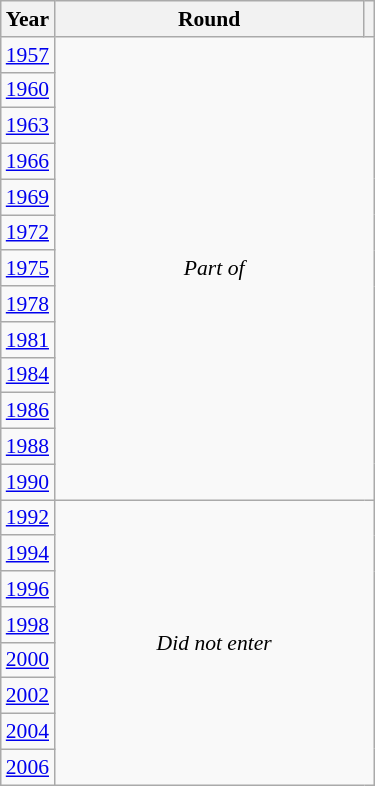<table class="wikitable" style="text-align: center; font-size:90%">
<tr>
<th>Year</th>
<th style="width:200px">Round</th>
<th></th>
</tr>
<tr>
<td><a href='#'>1957</a></td>
<td colspan="2" rowspan="13"><em>Part of </em></td>
</tr>
<tr>
<td><a href='#'>1960</a></td>
</tr>
<tr>
<td><a href='#'>1963</a></td>
</tr>
<tr>
<td><a href='#'>1966</a></td>
</tr>
<tr>
<td><a href='#'>1969</a></td>
</tr>
<tr>
<td><a href='#'>1972</a></td>
</tr>
<tr>
<td><a href='#'>1975</a></td>
</tr>
<tr>
<td><a href='#'>1978</a></td>
</tr>
<tr>
<td><a href='#'>1981</a></td>
</tr>
<tr>
<td><a href='#'>1984</a></td>
</tr>
<tr>
<td><a href='#'>1986</a></td>
</tr>
<tr>
<td><a href='#'>1988</a></td>
</tr>
<tr>
<td><a href='#'>1990</a></td>
</tr>
<tr>
<td><a href='#'>1992</a></td>
<td colspan="2" rowspan="8"><em>Did not enter</em></td>
</tr>
<tr>
<td><a href='#'>1994</a></td>
</tr>
<tr>
<td><a href='#'>1996</a></td>
</tr>
<tr>
<td><a href='#'>1998</a></td>
</tr>
<tr>
<td><a href='#'>2000</a></td>
</tr>
<tr>
<td><a href='#'>2002</a></td>
</tr>
<tr>
<td><a href='#'>2004</a></td>
</tr>
<tr>
<td><a href='#'>2006</a></td>
</tr>
</table>
